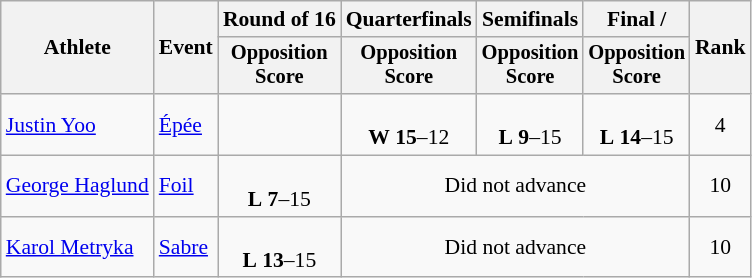<table class=wikitable style="font-size:90%">
<tr>
<th rowspan="2">Athlete</th>
<th rowspan="2">Event</th>
<th>Round of 16</th>
<th>Quarterfinals</th>
<th>Semifinals</th>
<th>Final / </th>
<th rowspan=2>Rank</th>
</tr>
<tr style="font-size:95%">
<th>Opposition<br>Score</th>
<th>Opposition<br>Score</th>
<th>Opposition<br>Score</th>
<th>Opposition<br>Score</th>
</tr>
<tr align=center>
<td align=left><a href='#'>Justin Yoo</a></td>
<td align=left><a href='#'>Épée</a></td>
<td></td>
<td><br><strong>W</strong> <strong>15</strong>–12</td>
<td><br><strong>L</strong> <strong>9</strong>–15</td>
<td><br><strong>L</strong> <strong>14</strong>–15</td>
<td>4</td>
</tr>
<tr align=center>
<td align=left><a href='#'>George Haglund</a></td>
<td align=left><a href='#'>Foil</a></td>
<td><br><strong>L</strong> <strong>7</strong>–15</td>
<td colspan=3>Did not advance</td>
<td>10</td>
</tr>
<tr align=center>
<td align=left><a href='#'>Karol Metryka</a></td>
<td align=left><a href='#'>Sabre</a></td>
<td><br><strong>L</strong> <strong>13</strong>–15</td>
<td colspan=3>Did not advance</td>
<td>10</td>
</tr>
</table>
